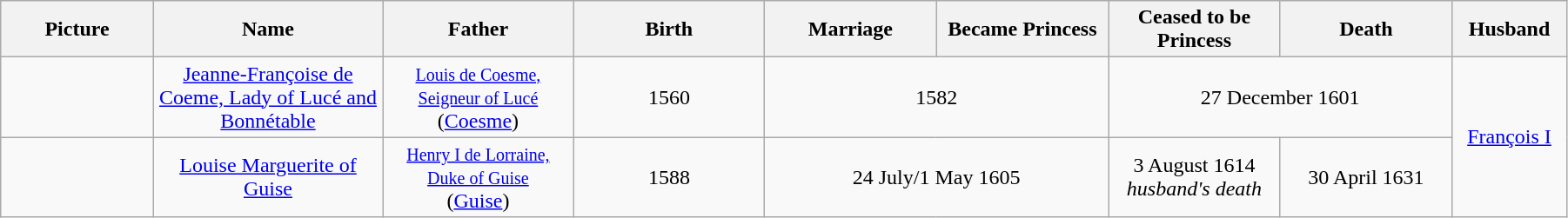<table style="width:95%;" class="wikitable">
<tr>
<th style="width:8%;">Picture</th>
<th style="width:12%;">Name</th>
<th style="width:10%;">Father</th>
<th style="width:10%;">Birth</th>
<th style="width:9%;">Marriage</th>
<th style="width:9%;">Became Princess</th>
<th style="width:9%;">Ceased to be Princess</th>
<th style="width:9%;">Death</th>
<th style="width:6%;">Husband</th>
</tr>
<tr>
<td style="text-align:center;"></td>
<td style="text-align:center;"><a href='#'>Jeanne-Françoise de Coeme, Lady of Lucé and Bonnétable</a></td>
<td style="text-align:center;"><small><a href='#'>Louis de Coesme, Seigneur of Lucé</a></small><br>(<a href='#'>Coesme</a>)</td>
<td style="text-align:center;">1560</td>
<td style="text-align:center;" colspan="2">1582</td>
<td style="text-align:center;" colspan="2">27 December 1601</td>
<td style="text-align:center;" rowspan="2"><a href='#'>François I</a></td>
</tr>
<tr>
<td style="text-align:center;"></td>
<td style="text-align:center;"><a href='#'>Louise Marguerite of Guise</a></td>
<td style="text-align:center;"><small><a href='#'>Henry I de Lorraine, Duke of Guise</a></small><br> (<a href='#'>Guise</a>)</td>
<td style="text-align:center;">1588</td>
<td style="text-align:center;" colspan="2">24 July/1 May 1605</td>
<td style="text-align:center;">3 August 1614<br><em>husband's death</em></td>
<td style="text-align:center;">30 April 1631</td>
</tr>
</table>
